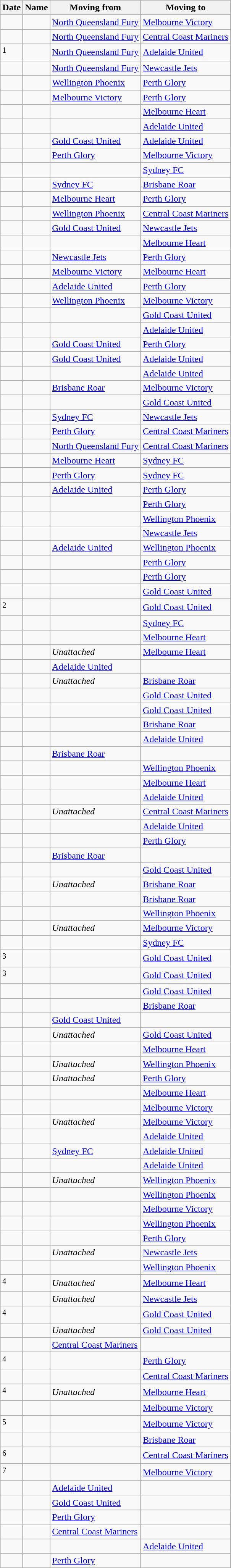<table class="wikitable sortable">
<tr>
<th>Date</th>
<th>Name</th>
<th>Moving from</th>
<th>Moving to</th>
</tr>
<tr>
<td></td>
<td></td>
<td><a href='#'>North Queensland Fury</a></td>
<td><a href='#'>Melbourne Victory</a></td>
</tr>
<tr>
<td></td>
<td></td>
<td><a href='#'>North Queensland Fury</a></td>
<td><a href='#'>Central Coast Mariners</a></td>
</tr>
<tr>
<td><sup>1</sup></td>
<td></td>
<td><a href='#'>North Queensland Fury</a></td>
<td><a href='#'>Adelaide United</a></td>
</tr>
<tr>
<td></td>
<td></td>
<td><a href='#'>North Queensland Fury</a></td>
<td><a href='#'>Newcastle Jets</a></td>
</tr>
<tr>
<td></td>
<td></td>
<td><a href='#'>Wellington Phoenix</a></td>
<td><a href='#'>Perth Glory</a></td>
</tr>
<tr>
<td></td>
<td></td>
<td><a href='#'>Melbourne Victory</a></td>
<td><a href='#'>Perth Glory</a></td>
</tr>
<tr>
<td></td>
<td></td>
<td></td>
<td><a href='#'>Melbourne Heart</a></td>
</tr>
<tr>
<td></td>
<td></td>
<td></td>
<td><a href='#'>Adelaide United</a></td>
</tr>
<tr>
<td></td>
<td></td>
<td><a href='#'>Gold Coast United</a></td>
<td><a href='#'>Adelaide United</a></td>
</tr>
<tr>
<td></td>
<td></td>
<td><a href='#'>Perth Glory</a></td>
<td><a href='#'>Melbourne Victory</a></td>
</tr>
<tr>
<td></td>
<td></td>
<td></td>
<td><a href='#'>Sydney FC</a></td>
</tr>
<tr>
<td></td>
<td></td>
<td><a href='#'>Sydney FC</a></td>
<td><a href='#'>Brisbane Roar</a></td>
</tr>
<tr>
<td></td>
<td></td>
<td><a href='#'>Melbourne Heart</a></td>
<td><a href='#'>Perth Glory</a></td>
</tr>
<tr>
<td></td>
<td></td>
<td><a href='#'>Wellington Phoenix</a></td>
<td><a href='#'>Central Coast Mariners</a></td>
</tr>
<tr>
<td></td>
<td></td>
<td><a href='#'>Gold Coast United</a></td>
<td><a href='#'>Newcastle Jets</a></td>
</tr>
<tr>
<td></td>
<td></td>
<td></td>
<td><a href='#'>Melbourne Heart</a></td>
</tr>
<tr>
<td></td>
<td></td>
<td><a href='#'>Newcastle Jets</a></td>
<td><a href='#'>Perth Glory</a></td>
</tr>
<tr>
<td></td>
<td></td>
<td><a href='#'>Melbourne Victory</a></td>
<td><a href='#'>Melbourne Heart</a></td>
</tr>
<tr>
<td></td>
<td></td>
<td><a href='#'>Adelaide United</a></td>
<td><a href='#'>Perth Glory</a></td>
</tr>
<tr>
<td></td>
<td></td>
<td><a href='#'>Wellington Phoenix</a></td>
<td><a href='#'>Melbourne Victory</a></td>
</tr>
<tr>
<td></td>
<td></td>
<td></td>
<td><a href='#'>Gold Coast United</a></td>
</tr>
<tr>
<td></td>
<td></td>
<td></td>
<td><a href='#'>Adelaide United</a></td>
</tr>
<tr>
<td></td>
<td></td>
<td><a href='#'>Gold Coast United</a></td>
<td><a href='#'>Perth Glory</a></td>
</tr>
<tr>
<td></td>
<td></td>
<td><a href='#'>Gold Coast United</a></td>
<td><a href='#'>Adelaide United</a></td>
</tr>
<tr>
<td></td>
<td></td>
<td></td>
<td><a href='#'>Adelaide United</a></td>
</tr>
<tr>
<td></td>
<td></td>
<td><a href='#'>Brisbane Roar</a></td>
<td><a href='#'>Melbourne Victory</a></td>
</tr>
<tr>
<td></td>
<td></td>
<td></td>
<td><a href='#'>Gold Coast United</a></td>
</tr>
<tr>
<td></td>
<td></td>
<td><a href='#'>Sydney FC</a></td>
<td><a href='#'>Newcastle Jets</a></td>
</tr>
<tr>
<td></td>
<td></td>
<td><a href='#'>Perth Glory</a></td>
<td><a href='#'>Central Coast Mariners</a></td>
</tr>
<tr>
<td></td>
<td></td>
<td><a href='#'>North Queensland Fury</a></td>
<td><a href='#'>Central Coast Mariners</a></td>
</tr>
<tr>
<td></td>
<td></td>
<td><a href='#'>Melbourne Heart</a></td>
<td><a href='#'>Sydney FC</a></td>
</tr>
<tr>
<td></td>
<td></td>
<td><a href='#'>Perth Glory</a></td>
<td><a href='#'>Sydney FC</a></td>
</tr>
<tr>
<td></td>
<td></td>
<td><a href='#'>Adelaide United</a></td>
<td><a href='#'>Perth Glory</a></td>
</tr>
<tr>
<td></td>
<td></td>
<td></td>
<td><a href='#'>Perth Glory</a></td>
</tr>
<tr>
<td></td>
<td></td>
<td></td>
<td><a href='#'>Wellington Phoenix</a></td>
</tr>
<tr>
<td></td>
<td></td>
<td></td>
<td><a href='#'>Newcastle Jets</a></td>
</tr>
<tr>
<td></td>
<td></td>
<td><a href='#'>Adelaide United</a></td>
<td><a href='#'>Wellington Phoenix</a></td>
</tr>
<tr>
<td></td>
<td></td>
<td></td>
<td><a href='#'>Perth Glory</a></td>
</tr>
<tr>
<td></td>
<td></td>
<td></td>
<td><a href='#'>Perth Glory</a></td>
</tr>
<tr>
<td></td>
<td></td>
<td></td>
<td><a href='#'>Gold Coast United</a></td>
</tr>
<tr>
<td><sup>2</sup></td>
<td></td>
<td></td>
<td><a href='#'>Gold Coast United</a></td>
</tr>
<tr>
<td></td>
<td></td>
<td></td>
<td><a href='#'>Sydney FC</a></td>
</tr>
<tr>
<td></td>
<td></td>
<td></td>
<td><a href='#'>Melbourne Heart</a></td>
</tr>
<tr>
<td></td>
<td></td>
<td><em>Unattached</em></td>
<td><a href='#'>Melbourne Heart</a></td>
</tr>
<tr>
<td></td>
<td></td>
<td><a href='#'>Adelaide United</a></td>
<td></td>
</tr>
<tr>
<td></td>
<td></td>
<td><em>Unattached</em></td>
<td><a href='#'>Brisbane Roar</a></td>
</tr>
<tr>
<td></td>
<td></td>
<td></td>
<td><a href='#'>Gold Coast United</a></td>
</tr>
<tr>
<td></td>
<td></td>
<td></td>
<td><a href='#'>Gold Coast United</a></td>
</tr>
<tr>
<td></td>
<td></td>
<td></td>
<td><a href='#'>Brisbane Roar</a></td>
</tr>
<tr>
<td></td>
<td></td>
<td></td>
<td><a href='#'>Adelaide United</a></td>
</tr>
<tr>
<td></td>
<td></td>
<td><a href='#'>Brisbane Roar</a></td>
<td></td>
</tr>
<tr>
<td></td>
<td></td>
<td></td>
<td><a href='#'>Wellington Phoenix</a></td>
</tr>
<tr>
<td></td>
<td></td>
<td></td>
<td><a href='#'>Melbourne Heart</a></td>
</tr>
<tr>
<td></td>
<td></td>
<td></td>
<td><a href='#'>Adelaide United</a></td>
</tr>
<tr>
<td></td>
<td></td>
<td><em>Unattached</em></td>
<td><a href='#'>Central Coast Mariners</a></td>
</tr>
<tr>
<td></td>
<td></td>
<td></td>
<td><a href='#'>Adelaide United</a></td>
</tr>
<tr>
<td></td>
<td></td>
<td></td>
<td><a href='#'>Perth Glory</a></td>
</tr>
<tr>
<td></td>
<td></td>
<td><a href='#'>Brisbane Roar</a></td>
<td></td>
</tr>
<tr>
<td></td>
<td></td>
<td></td>
<td><a href='#'>Gold Coast United</a></td>
</tr>
<tr>
<td></td>
<td></td>
<td><em>Unattached</em></td>
<td><a href='#'>Brisbane Roar</a></td>
</tr>
<tr>
<td></td>
<td></td>
<td></td>
<td><a href='#'>Brisbane Roar</a></td>
</tr>
<tr>
<td></td>
<td></td>
<td></td>
<td><a href='#'>Wellington Phoenix</a></td>
</tr>
<tr>
<td></td>
<td></td>
<td><em>Unattached</em></td>
<td><a href='#'>Melbourne Victory</a></td>
</tr>
<tr>
<td></td>
<td></td>
<td></td>
<td><a href='#'>Sydney FC</a></td>
</tr>
<tr>
<td> <sup>3</sup></td>
<td></td>
<td></td>
<td><a href='#'>Gold Coast United</a></td>
</tr>
<tr>
<td> <sup>3</sup></td>
<td></td>
<td></td>
<td><a href='#'>Gold Coast United</a></td>
</tr>
<tr>
<td></td>
<td></td>
<td></td>
<td><a href='#'>Gold Coast United</a></td>
</tr>
<tr>
<td></td>
<td></td>
<td></td>
<td><a href='#'>Brisbane Roar</a></td>
</tr>
<tr>
<td></td>
<td></td>
<td><a href='#'>Gold Coast United</a></td>
<td></td>
</tr>
<tr>
<td></td>
<td></td>
<td><em>Unattached</em></td>
<td><a href='#'>Gold Coast United</a></td>
</tr>
<tr>
<td></td>
<td></td>
<td></td>
<td><a href='#'>Melbourne Heart</a></td>
</tr>
<tr>
<td></td>
<td></td>
<td><em>Unattached</em></td>
<td><a href='#'>Wellington Phoenix</a></td>
</tr>
<tr>
<td></td>
<td></td>
<td><em>Unattached</em></td>
<td><a href='#'>Perth Glory</a></td>
</tr>
<tr>
<td></td>
<td></td>
<td></td>
<td><a href='#'>Melbourne Heart</a></td>
</tr>
<tr>
<td></td>
<td></td>
<td></td>
<td><a href='#'>Melbourne Victory</a></td>
</tr>
<tr>
<td></td>
<td></td>
<td><em>Unattached</em></td>
<td><a href='#'>Melbourne Victory</a></td>
</tr>
<tr>
<td></td>
<td></td>
<td></td>
<td><a href='#'>Adelaide United</a></td>
</tr>
<tr>
<td></td>
<td></td>
<td><a href='#'>Sydney FC</a></td>
<td><a href='#'>Adelaide United</a></td>
</tr>
<tr>
<td></td>
<td></td>
<td></td>
<td><a href='#'>Adelaide United</a></td>
</tr>
<tr>
<td></td>
<td></td>
<td><em>Unattached</em></td>
<td><a href='#'>Wellington Phoenix</a></td>
</tr>
<tr>
<td></td>
<td></td>
<td></td>
<td><a href='#'>Wellington Phoenix</a></td>
</tr>
<tr>
<td></td>
<td></td>
<td></td>
<td><a href='#'>Melbourne Victory</a></td>
</tr>
<tr>
<td></td>
<td></td>
<td></td>
<td><a href='#'>Wellington Phoenix</a></td>
</tr>
<tr>
<td></td>
<td></td>
<td></td>
<td><a href='#'>Perth Glory</a></td>
</tr>
<tr>
<td></td>
<td></td>
<td><em>Unattached</em></td>
<td><a href='#'>Newcastle Jets</a></td>
</tr>
<tr>
<td></td>
<td></td>
<td></td>
<td><a href='#'>Wellington Phoenix</a></td>
</tr>
<tr>
<td><sup>4</sup></td>
<td></td>
<td><em>Unattached</em></td>
<td><a href='#'>Melbourne Heart</a></td>
</tr>
<tr>
<td></td>
<td></td>
<td><em>Unattached</em></td>
<td><a href='#'>Newcastle Jets</a></td>
</tr>
<tr>
<td><sup>4</sup></td>
<td></td>
<td></td>
<td><a href='#'>Gold Coast United</a></td>
</tr>
<tr>
<td></td>
<td></td>
<td><em>Unattached</em></td>
<td><a href='#'>Gold Coast United</a></td>
</tr>
<tr>
<td></td>
<td></td>
<td><a href='#'>Central Coast Mariners</a></td>
<td></td>
</tr>
<tr>
<td><sup>4</sup></td>
<td></td>
<td></td>
<td><a href='#'>Perth Glory</a></td>
</tr>
<tr>
<td></td>
<td></td>
<td></td>
<td><a href='#'>Central Coast Mariners</a></td>
</tr>
<tr>
<td><sup>4</sup></td>
<td></td>
<td><em>Unattached</em></td>
<td><a href='#'>Melbourne Heart</a></td>
</tr>
<tr>
<td></td>
<td></td>
<td></td>
<td><a href='#'>Melbourne Victory</a></td>
</tr>
<tr>
<td><sup>5</sup></td>
<td></td>
<td></td>
<td><a href='#'>Melbourne Victory</a></td>
</tr>
<tr>
<td></td>
<td></td>
<td></td>
<td><a href='#'>Brisbane Roar</a></td>
</tr>
<tr>
<td><sup>6</sup></td>
<td></td>
<td></td>
<td><a href='#'>Central Coast Mariners</a></td>
</tr>
<tr>
<td><sup>7</sup></td>
<td></td>
<td></td>
<td><a href='#'>Melbourne Victory</a></td>
</tr>
<tr>
<td></td>
<td></td>
<td><a href='#'>Adelaide United</a></td>
<td></td>
</tr>
<tr>
<td></td>
<td></td>
<td><a href='#'>Gold Coast United</a></td>
<td></td>
</tr>
<tr>
<td></td>
<td></td>
<td><a href='#'>Perth Glory</a></td>
<td></td>
</tr>
<tr>
<td></td>
<td></td>
<td><a href='#'>Central Coast Mariners</a></td>
<td></td>
</tr>
<tr>
<td></td>
<td></td>
<td></td>
<td><a href='#'>Adelaide United</a></td>
</tr>
<tr>
<td></td>
<td></td>
<td><a href='#'>Perth Glory</a></td>
<td></td>
</tr>
</table>
